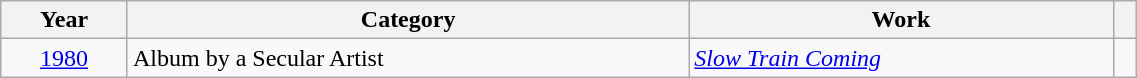<table class="wikitable" style="width:60%;">
<tr>
<th>Year</th>
<th>Category</th>
<th>Work</th>
<th></th>
</tr>
<tr>
<td align="center"><a href='#'>1980</a></td>
<td>Album by a Secular Artist</td>
<td><em><a href='#'>Slow Train Coming</a></em></td>
<td align="center"></td>
</tr>
</table>
